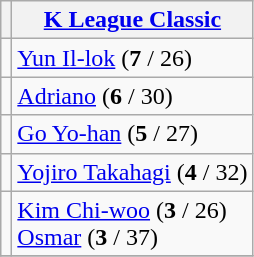<table class="wikitable" style="text-align:left">
<tr>
<th></th>
<th><a href='#'>K League Classic</a></th>
</tr>
<tr>
<td></td>
<td> <a href='#'>Yun Il-lok</a> (<strong>7</strong> / 26)</td>
</tr>
<tr>
<td></td>
<td> <a href='#'>Adriano</a>  (<strong>6</strong> / 30)</td>
</tr>
<tr>
<td></td>
<td> <a href='#'>Go Yo-han</a> (<strong>5</strong> / 27)</td>
</tr>
<tr>
<td></td>
<td> <a href='#'>Yojiro Takahagi</a> (<strong>4</strong> / 32)</td>
</tr>
<tr>
<td></td>
<td> <a href='#'>Kim Chi-woo</a> (<strong>3</strong> / 26)<br> <a href='#'>Osmar</a> (<strong>3</strong> / 37)</td>
</tr>
<tr>
</tr>
</table>
